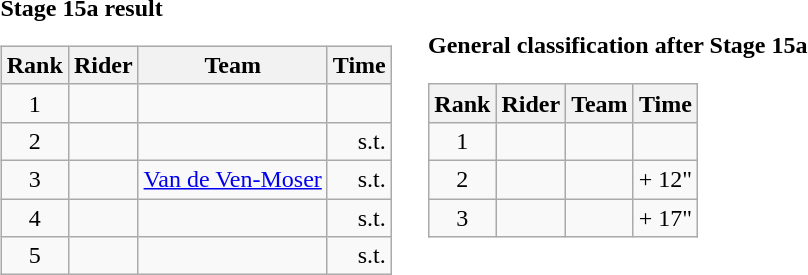<table>
<tr>
<td><strong>Stage 15a result</strong><br><table class="wikitable">
<tr>
<th scope="col">Rank</th>
<th scope="col">Rider</th>
<th scope="col">Team</th>
<th scope="col">Time</th>
</tr>
<tr>
<td style="text-align:center;">1</td>
<td></td>
<td></td>
<td style="text-align:right;"></td>
</tr>
<tr>
<td style="text-align:center;">2</td>
<td></td>
<td></td>
<td style="text-align:right;">s.t.</td>
</tr>
<tr>
<td style="text-align:center;">3</td>
<td></td>
<td><a href='#'>Van de Ven-Moser</a></td>
<td style="text-align:right;">s.t.</td>
</tr>
<tr>
<td style="text-align:center;">4</td>
<td></td>
<td></td>
<td style="text-align:right;">s.t.</td>
</tr>
<tr>
<td style="text-align:center;">5</td>
<td></td>
<td></td>
<td style="text-align:right;">s.t.</td>
</tr>
</table>
</td>
<td></td>
<td><strong>General classification after Stage 15a</strong><br><table class="wikitable">
<tr>
<th scope="col">Rank</th>
<th scope="col">Rider</th>
<th scope="col">Team</th>
<th scope="col">Time</th>
</tr>
<tr>
<td style="text-align:center;">1</td>
<td></td>
<td></td>
<td style="text-align:right;"></td>
</tr>
<tr>
<td style="text-align:center;">2</td>
<td></td>
<td></td>
<td style="text-align:right;">+ 12"</td>
</tr>
<tr>
<td style="text-align:center;">3</td>
<td></td>
<td></td>
<td style="text-align:right;">+ 17"</td>
</tr>
</table>
</td>
</tr>
</table>
